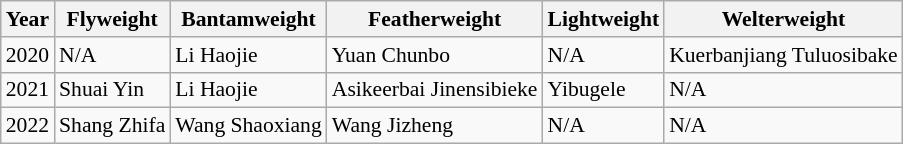<table class="wikitable sortable" style="font-size: 90%">
<tr>
<th>Year</th>
<th>Flyweight</th>
<th>Bantamweight</th>
<th>Featherweight</th>
<th>Lightweight</th>
<th>Welterweight</th>
</tr>
<tr>
<td>2020</td>
<td>N/A</td>
<td>Li Haojie</td>
<td>Yuan Chunbo</td>
<td>N/A</td>
<td>Kuerbanjiang Tuluosibake</td>
</tr>
<tr>
<td>2021</td>
<td>Shuai Yin</td>
<td>Li Haojie</td>
<td>Asikeerbai Jinensibieke</td>
<td>Yibugele</td>
<td>N/A</td>
</tr>
<tr>
<td>2022</td>
<td>Shang Zhifa</td>
<td>Wang Shaoxiang</td>
<td>Wang Jizheng</td>
<td>N/A</td>
<td>N/A</td>
</tr>
</table>
